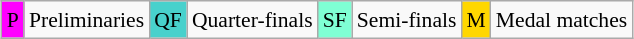<table class="wikitable" style="margin:0.5em auto; font-size:90%; line-height:1.25em;">
<tr>
<td bgcolor="#FF00FF" align=center>P</td>
<td>Preliminaries</td>
<td bgcolor="#48D1CC" align=center>QF</td>
<td>Quarter-finals</td>
<td bgcolor="#7FFFD4" align=center>SF</td>
<td>Semi-finals</td>
<td bgcolor="gold" align=center>M</td>
<td>Medal matches</td>
</tr>
</table>
